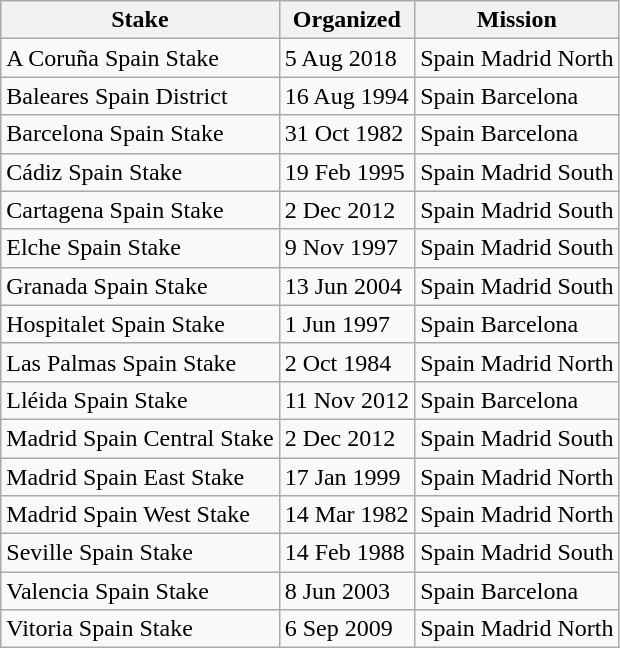<table class="wikitable sortable">
<tr>
<th>Stake</th>
<th data-sort-type=date>Organized</th>
<th>Mission</th>
</tr>
<tr>
<td>A Coruña Spain Stake</td>
<td>5 Aug 2018</td>
<td>Spain Madrid North</td>
</tr>
<tr>
<td>Baleares Spain District</td>
<td>16 Aug 1994</td>
<td>Spain Barcelona</td>
</tr>
<tr>
<td>Barcelona Spain Stake</td>
<td>31 Oct 1982</td>
<td>Spain Barcelona</td>
</tr>
<tr>
<td>Cádiz Spain Stake</td>
<td>19 Feb 1995</td>
<td>Spain Madrid South</td>
</tr>
<tr>
<td>Cartagena Spain Stake</td>
<td>2 Dec 2012</td>
<td>Spain Madrid South</td>
</tr>
<tr>
<td>Elche Spain Stake</td>
<td>9 Nov 1997</td>
<td>Spain Madrid South</td>
</tr>
<tr>
<td>Granada Spain Stake</td>
<td>13 Jun 2004</td>
<td>Spain Madrid South</td>
</tr>
<tr>
<td>Hospitalet Spain Stake</td>
<td>1 Jun 1997</td>
<td>Spain Barcelona</td>
</tr>
<tr>
<td>Las Palmas Spain Stake</td>
<td>2 Oct 1984</td>
<td>Spain Madrid North</td>
</tr>
<tr>
<td>Lléida Spain Stake</td>
<td>11 Nov 2012</td>
<td>Spain Barcelona</td>
</tr>
<tr>
<td>Madrid Spain Central Stake</td>
<td>2 Dec 2012</td>
<td>Spain Madrid South</td>
</tr>
<tr>
<td>Madrid Spain East Stake</td>
<td>17 Jan 1999</td>
<td>Spain Madrid North</td>
</tr>
<tr>
<td>Madrid Spain West Stake</td>
<td>14 Mar 1982</td>
<td>Spain Madrid North</td>
</tr>
<tr>
<td>Seville Spain Stake</td>
<td>14 Feb 1988</td>
<td>Spain Madrid South</td>
</tr>
<tr>
<td>Valencia Spain Stake</td>
<td>8 Jun 2003</td>
<td>Spain Barcelona</td>
</tr>
<tr>
<td>Vitoria Spain Stake</td>
<td>6 Sep 2009</td>
<td>Spain Madrid North</td>
</tr>
</table>
